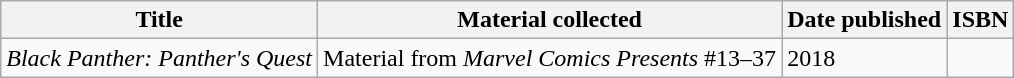<table class="wikitable sortable">
<tr>
<th>Title</th>
<th>Material collected</th>
<th>Date published</th>
<th>ISBN</th>
</tr>
<tr>
<td><em>Black Panther: Panther's Quest</em></td>
<td>Material from <em>Marvel Comics Presents</em> #13–37</td>
<td>2018</td>
<td></td>
</tr>
</table>
